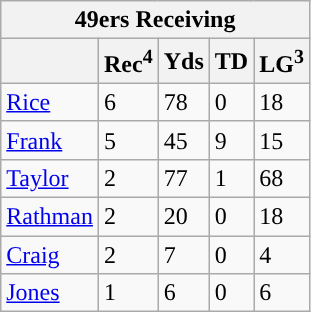<table class="wikitable">
<tr>
<th colspan="5">49ers Receiving</th>
</tr>
<tr>
<th></th>
<th>Rec<sup>4</sup></th>
<th>Yds</th>
<th>TD</th>
<th>LG<sup>3</sup></th>
</tr>
<tr>
<td><a href='#'>Rice</a></td>
<td>6</td>
<td>78</td>
<td>0</td>
<td>18</td>
</tr>
<tr>
<td><a href='#'>Frank</a></td>
<td>5</td>
<td>45</td>
<td>9</td>
<td>15</td>
</tr>
<tr>
<td><a href='#'>Taylor</a></td>
<td>2</td>
<td>77</td>
<td>1</td>
<td>68</td>
</tr>
<tr>
<td><a href='#'>Rathman</a></td>
<td>2</td>
<td>20</td>
<td>0</td>
<td>18</td>
</tr>
<tr>
<td><a href='#'>Craig</a></td>
<td>2</td>
<td>7</td>
<td>0</td>
<td>4</td>
</tr>
<tr>
<td><a href='#'>Jones</a></td>
<td>1</td>
<td>6</td>
<td>0</td>
<td>6</td>
</tr>
</table>
